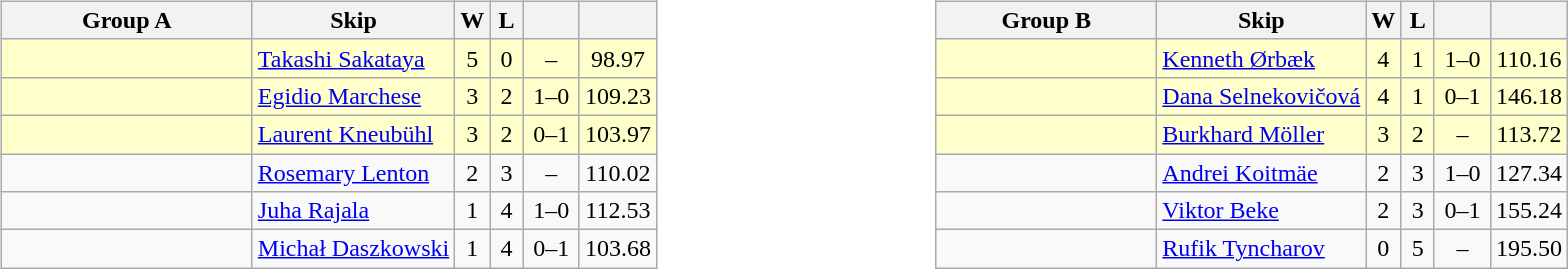<table>
<tr>
<td valign=top width=10%><br><table class="wikitable" style="text-align: center;">
<tr>
<th width=160>Group A</th>
<th>Skip</th>
<th width=15>W</th>
<th width=15>L</th>
<th width=30></th>
<th width=15></th>
</tr>
<tr bgcolor=#ffffcc>
<td style="text-align:left;"></td>
<td style="text-align:left;"><a href='#'>Takashi Sakataya</a></td>
<td>5</td>
<td>0</td>
<td>–</td>
<td>98.97</td>
</tr>
<tr bgcolor=#ffffcc>
<td style="text-align:left;"></td>
<td style="text-align:left;"><a href='#'>Egidio Marchese</a></td>
<td>3</td>
<td>2</td>
<td>1–0</td>
<td>109.23</td>
</tr>
<tr bgcolor=#ffffcc>
<td style="text-align:left;"></td>
<td style="text-align:left;"><a href='#'>Laurent Kneubühl</a></td>
<td>3</td>
<td>2</td>
<td>0–1</td>
<td>103.97</td>
</tr>
<tr>
<td style="text-align:left;"></td>
<td style="text-align:left;"><a href='#'>Rosemary Lenton</a></td>
<td>2</td>
<td>3</td>
<td>–</td>
<td>110.02</td>
</tr>
<tr>
<td style="text-align:left;"></td>
<td style="text-align:left;"><a href='#'>Juha Rajala</a></td>
<td>1</td>
<td>4</td>
<td>1–0</td>
<td>112.53</td>
</tr>
<tr>
<td style="text-align:left;"></td>
<td style="text-align:left;"><a href='#'>Michał Daszkowski</a></td>
<td>1</td>
<td>4</td>
<td>0–1</td>
<td>103.68</td>
</tr>
</table>
</td>
<td valign=top width=10%><br><table class="wikitable" style="text-align: center;">
<tr>
<th width=140>Group B</th>
<th>Skip</th>
<th width=15>W</th>
<th width=15>L</th>
<th width=30></th>
<th width=15></th>
</tr>
<tr bgcolor=#ffffcc>
<td style="text-align:left;"></td>
<td style="text-align:left;"><a href='#'>Kenneth Ørbæk</a></td>
<td>4</td>
<td>1</td>
<td>1–0</td>
<td>110.16</td>
</tr>
<tr bgcolor=#ffffcc>
<td style="text-align:left;"></td>
<td style="text-align:left;"><a href='#'>Dana Selnekovičová</a></td>
<td>4</td>
<td>1</td>
<td>0–1</td>
<td>146.18</td>
</tr>
<tr bgcolor=#ffffcc>
<td style="text-align:left;"></td>
<td style="text-align:left;"><a href='#'>Burkhard Möller</a></td>
<td>3</td>
<td>2</td>
<td>–</td>
<td>113.72</td>
</tr>
<tr>
<td style="text-align:left;"></td>
<td style="text-align:left;"><a href='#'>Andrei Koitmäe</a></td>
<td>2</td>
<td>3</td>
<td>1–0</td>
<td>127.34</td>
</tr>
<tr>
<td style="text-align:left;"></td>
<td style="text-align:left;"><a href='#'>Viktor Beke</a></td>
<td>2</td>
<td>3</td>
<td>0–1</td>
<td>155.24</td>
</tr>
<tr>
<td style="text-align:left;"></td>
<td style="text-align:left;"><a href='#'>Rufik Tyncharov</a></td>
<td>0</td>
<td>5</td>
<td>–</td>
<td>195.50</td>
</tr>
</table>
</td>
</tr>
</table>
